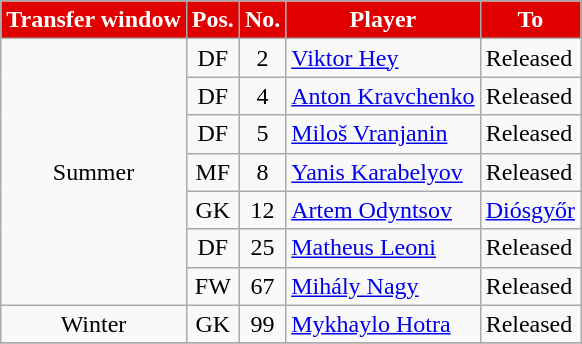<table class="wikitable plainrowheaders sortable">
<tr>
<th style="background-color:#E00000;color:white">Transfer window</th>
<th style="background-color:#E00000;color:white">Pos.</th>
<th style="background-color:#E00000;color:white">No.</th>
<th style="background-color:#E00000;color:white">Player</th>
<th style="background-color:#E00000;color:white">To</th>
</tr>
<tr>
<td rowspan="7" style="text-align:center;">Summer</td>
<td style="text-align:center;">DF</td>
<td style="text-align:center;">2</td>
<td style="text-align:left;"> <a href='#'>Viktor Hey</a></td>
<td style="text-align:left;">Released</td>
</tr>
<tr>
<td style="text-align:center;">DF</td>
<td style="text-align:center;">4</td>
<td style="text-align:left;"> <a href='#'>Anton Kravchenko</a></td>
<td style="text-align:left;">Released</td>
</tr>
<tr>
<td style="text-align:center;">DF</td>
<td style="text-align:center;">5</td>
<td style="text-align:left;"> <a href='#'>Miloš Vranjanin</a></td>
<td style="text-align:left;">Released</td>
</tr>
<tr>
<td style="text-align:center;">MF</td>
<td style="text-align:center;">8</td>
<td style="text-align:left;"> <a href='#'>Yanis Karabelyov</a></td>
<td style="text-align:left;">Released</td>
</tr>
<tr>
<td style="text-align:center;">GK</td>
<td style="text-align:center;">12</td>
<td style="text-align:left;"> <a href='#'>Artem Odyntsov</a></td>
<td style="text-align:left;"><a href='#'>Diósgyőr</a></td>
</tr>
<tr>
<td style="text-align:center;">DF</td>
<td style="text-align:center;">25</td>
<td style="text-align:left;"> <a href='#'>Matheus Leoni</a></td>
<td style="text-align:left;">Released</td>
</tr>
<tr>
<td style="text-align:center;">FW</td>
<td style="text-align:center;">67</td>
<td style="text-align:left;"> <a href='#'>Mihály Nagy</a></td>
<td style="text-align:left;">Released</td>
</tr>
<tr>
<td style="text-align:center;">Winter</td>
<td style="text-align:center;">GK</td>
<td style="text-align:center;">99</td>
<td style="text-align:left;"> <a href='#'>Mykhaylo Hotra</a></td>
<td style="text-align:left;">Released</td>
</tr>
<tr>
</tr>
</table>
